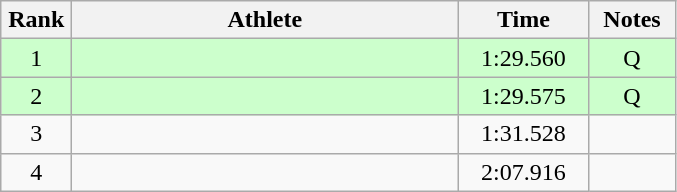<table class=wikitable style="text-align:center">
<tr>
<th width=40>Rank</th>
<th width=250>Athlete</th>
<th width=80>Time</th>
<th width=50>Notes</th>
</tr>
<tr bgcolor="ccffcc">
<td>1</td>
<td align=left></td>
<td>1:29.560</td>
<td>Q</td>
</tr>
<tr bgcolor="ccffcc">
<td>2</td>
<td align=left></td>
<td>1:29.575</td>
<td>Q</td>
</tr>
<tr>
<td>3</td>
<td align=left></td>
<td>1:31.528</td>
<td></td>
</tr>
<tr>
<td>4</td>
<td align=left></td>
<td>2:07.916</td>
<td></td>
</tr>
</table>
